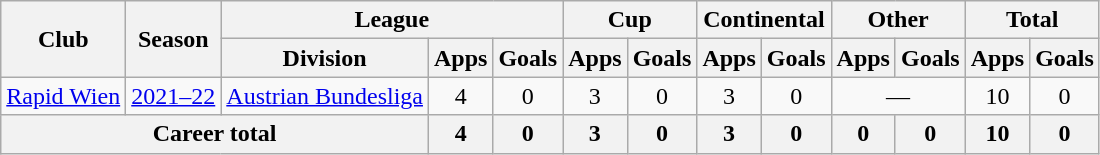<table class="wikitable" style="text-align:center">
<tr>
<th rowspan="2">Club</th>
<th rowspan="2">Season</th>
<th colspan="3">League</th>
<th colspan="2">Cup</th>
<th colspan="2">Continental</th>
<th colspan="2">Other</th>
<th colspan="2">Total</th>
</tr>
<tr>
<th>Division</th>
<th>Apps</th>
<th>Goals</th>
<th>Apps</th>
<th>Goals</th>
<th>Apps</th>
<th>Goals</th>
<th>Apps</th>
<th>Goals</th>
<th>Apps</th>
<th>Goals</th>
</tr>
<tr>
<td><a href='#'>Rapid Wien</a></td>
<td><a href='#'>2021–22</a></td>
<td><a href='#'>Austrian Bundesliga</a></td>
<td>4</td>
<td>0</td>
<td>3</td>
<td>0</td>
<td>3</td>
<td>0</td>
<td colspan="2">—</td>
<td>10</td>
<td>0</td>
</tr>
<tr>
<th colspan="3">Career total</th>
<th>4</th>
<th>0</th>
<th>3</th>
<th>0</th>
<th>3</th>
<th>0</th>
<th>0</th>
<th>0</th>
<th>10</th>
<th>0</th>
</tr>
</table>
